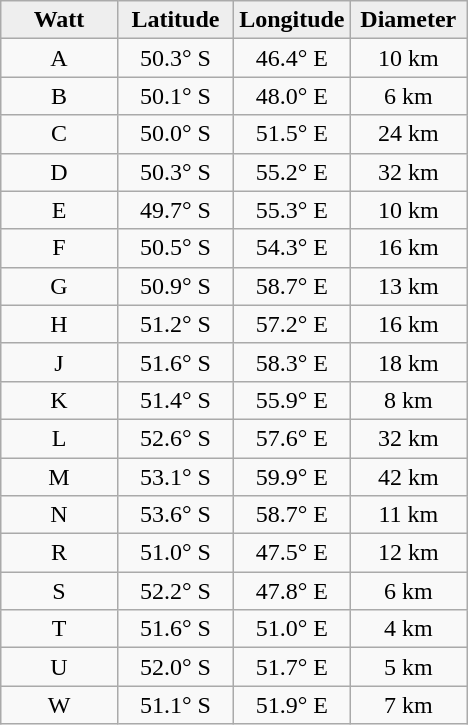<table class="wikitable">
<tr>
<th width="25%" style="background:#eeeeee;">Watt</th>
<th width="25%" style="background:#eeeeee;">Latitude</th>
<th width="25%" style="background:#eeeeee;">Longitude</th>
<th width="25%" style="background:#eeeeee;">Diameter</th>
</tr>
<tr>
<td align="center">A</td>
<td align="center">50.3° S</td>
<td align="center">46.4° E</td>
<td align="center">10 km</td>
</tr>
<tr>
<td align="center">B</td>
<td align="center">50.1° S</td>
<td align="center">48.0° E</td>
<td align="center">6 km</td>
</tr>
<tr>
<td align="center">C</td>
<td align="center">50.0° S</td>
<td align="center">51.5° E</td>
<td align="center">24 km</td>
</tr>
<tr>
<td align="center">D</td>
<td align="center">50.3° S</td>
<td align="center">55.2° E</td>
<td align="center">32 km</td>
</tr>
<tr>
<td align="center">E</td>
<td align="center">49.7° S</td>
<td align="center">55.3° E</td>
<td align="center">10 km</td>
</tr>
<tr>
<td align="center">F</td>
<td align="center">50.5° S</td>
<td align="center">54.3° E</td>
<td align="center">16 km</td>
</tr>
<tr>
<td align="center">G</td>
<td align="center">50.9° S</td>
<td align="center">58.7° E</td>
<td align="center">13 km</td>
</tr>
<tr>
<td align="center">H</td>
<td align="center">51.2° S</td>
<td align="center">57.2° E</td>
<td align="center">16 km</td>
</tr>
<tr>
<td align="center">J</td>
<td align="center">51.6° S</td>
<td align="center">58.3° E</td>
<td align="center">18 km</td>
</tr>
<tr>
<td align="center">K</td>
<td align="center">51.4° S</td>
<td align="center">55.9° E</td>
<td align="center">8 km</td>
</tr>
<tr>
<td align="center">L</td>
<td align="center">52.6° S</td>
<td align="center">57.6° E</td>
<td align="center">32 km</td>
</tr>
<tr>
<td align="center">M</td>
<td align="center">53.1° S</td>
<td align="center">59.9° E</td>
<td align="center">42 km</td>
</tr>
<tr>
<td align="center">N</td>
<td align="center">53.6° S</td>
<td align="center">58.7° E</td>
<td align="center">11 km</td>
</tr>
<tr>
<td align="center">R</td>
<td align="center">51.0° S</td>
<td align="center">47.5° E</td>
<td align="center">12 km</td>
</tr>
<tr>
<td align="center">S</td>
<td align="center">52.2° S</td>
<td align="center">47.8° E</td>
<td align="center">6 km</td>
</tr>
<tr>
<td align="center">T</td>
<td align="center">51.6° S</td>
<td align="center">51.0° E</td>
<td align="center">4 km</td>
</tr>
<tr>
<td align="center">U</td>
<td align="center">52.0° S</td>
<td align="center">51.7° E</td>
<td align="center">5 km</td>
</tr>
<tr>
<td align="center">W</td>
<td align="center">51.1° S</td>
<td align="center">51.9° E</td>
<td align="center">7 km</td>
</tr>
</table>
